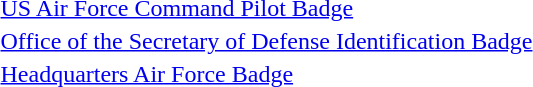<table>
<tr>
<td></td>
<td><a href='#'>US Air Force Command Pilot Badge</a></td>
</tr>
<tr>
<td></td>
<td><a href='#'>Office of the Secretary of Defense Identification Badge</a></td>
</tr>
<tr>
<td></td>
<td><a href='#'>Headquarters Air Force Badge</a></td>
</tr>
</table>
